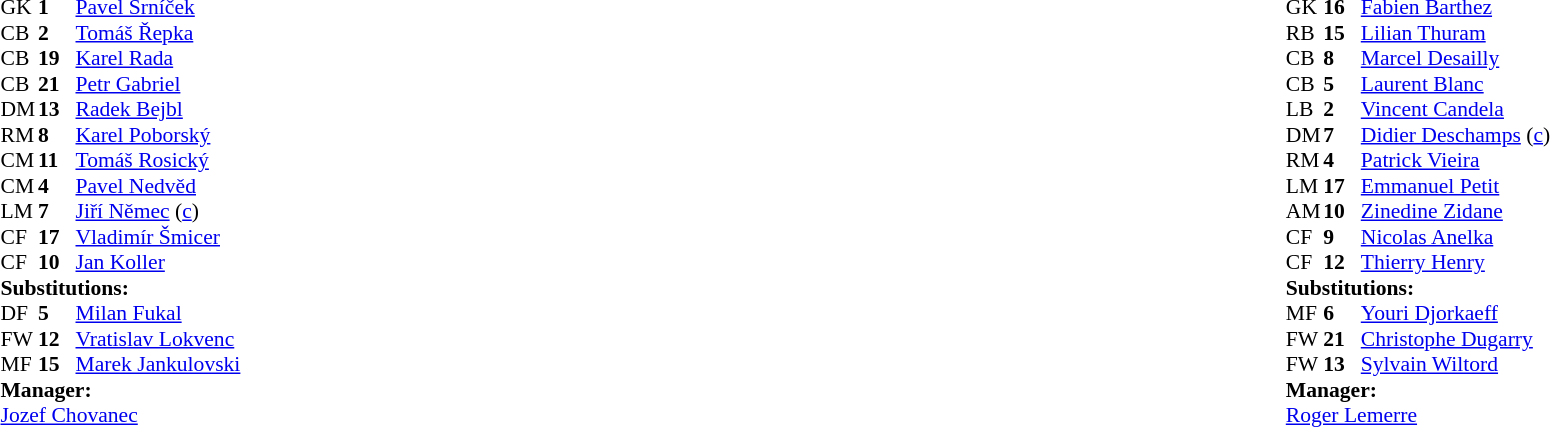<table style="width:100%;">
<tr>
<td style="vertical-align:top; width:40%;"><br><table style="font-size:90%" cellspacing="0" cellpadding="0">
<tr>
<th width="25"></th>
<th width="25"></th>
</tr>
<tr>
<td>GK</td>
<td><strong>1</strong></td>
<td><a href='#'>Pavel Srníček</a></td>
</tr>
<tr>
<td>CB</td>
<td><strong>2</strong></td>
<td><a href='#'>Tomáš Řepka</a></td>
</tr>
<tr>
<td>CB</td>
<td><strong>19</strong></td>
<td><a href='#'>Karel Rada</a></td>
</tr>
<tr>
<td>CB</td>
<td><strong>21</strong></td>
<td><a href='#'>Petr Gabriel</a></td>
<td></td>
<td></td>
</tr>
<tr>
<td>DM</td>
<td><strong>13</strong></td>
<td><a href='#'>Radek Bejbl</a></td>
<td></td>
<td></td>
</tr>
<tr>
<td>RM</td>
<td><strong>8</strong></td>
<td><a href='#'>Karel Poborský</a></td>
</tr>
<tr>
<td>CM</td>
<td><strong>11</strong></td>
<td><a href='#'>Tomáš Rosický</a></td>
<td></td>
<td></td>
</tr>
<tr>
<td>CM</td>
<td><strong>4</strong></td>
<td><a href='#'>Pavel Nedvěd</a></td>
</tr>
<tr>
<td>LM</td>
<td><strong>7</strong></td>
<td><a href='#'>Jiří Němec</a> (<a href='#'>c</a>)</td>
<td></td>
</tr>
<tr>
<td>CF</td>
<td><strong>17</strong></td>
<td><a href='#'>Vladimír Šmicer</a></td>
</tr>
<tr>
<td>CF</td>
<td><strong>10</strong></td>
<td><a href='#'>Jan Koller</a></td>
</tr>
<tr>
<td colspan=3><strong>Substitutions:</strong></td>
</tr>
<tr>
<td>DF</td>
<td><strong>5</strong></td>
<td><a href='#'>Milan Fukal</a></td>
<td></td>
<td></td>
</tr>
<tr>
<td>FW</td>
<td><strong>12</strong></td>
<td><a href='#'>Vratislav Lokvenc</a></td>
<td></td>
<td></td>
</tr>
<tr>
<td>MF</td>
<td><strong>15</strong></td>
<td><a href='#'>Marek Jankulovski</a></td>
<td></td>
<td></td>
</tr>
<tr>
<td colspan=3><strong>Manager:</strong></td>
</tr>
<tr>
<td colspan=3><a href='#'>Jozef Chovanec</a></td>
</tr>
</table>
</td>
<td valign="top"></td>
<td style="vertical-align:top; width:50%;"><br><table style="font-size:90%; margin:auto;" cellspacing="0" cellpadding="0">
<tr>
<th width=25></th>
<th width=25></th>
</tr>
<tr>
<td>GK</td>
<td><strong>16</strong></td>
<td><a href='#'>Fabien Barthez</a></td>
</tr>
<tr>
<td>RB</td>
<td><strong>15</strong></td>
<td><a href='#'>Lilian Thuram</a></td>
<td></td>
</tr>
<tr>
<td>CB</td>
<td><strong>8</strong></td>
<td><a href='#'>Marcel Desailly</a></td>
</tr>
<tr>
<td>CB</td>
<td><strong>5</strong></td>
<td><a href='#'>Laurent Blanc</a></td>
</tr>
<tr>
<td>LB</td>
<td><strong>2</strong></td>
<td><a href='#'>Vincent Candela</a></td>
</tr>
<tr>
<td>DM</td>
<td><strong>7</strong></td>
<td><a href='#'>Didier Deschamps</a> (<a href='#'>c</a>)</td>
</tr>
<tr>
<td>RM</td>
<td><strong>4</strong></td>
<td><a href='#'>Patrick Vieira</a></td>
</tr>
<tr>
<td>LM</td>
<td><strong>17</strong></td>
<td><a href='#'>Emmanuel Petit</a></td>
<td></td>
<td></td>
</tr>
<tr>
<td>AM</td>
<td><strong>10</strong></td>
<td><a href='#'>Zinedine Zidane</a></td>
</tr>
<tr>
<td>CF</td>
<td><strong>9</strong></td>
<td><a href='#'>Nicolas Anelka</a></td>
<td></td>
<td></td>
</tr>
<tr>
<td>CF</td>
<td><strong>12</strong></td>
<td><a href='#'>Thierry Henry</a></td>
<td></td>
<td></td>
</tr>
<tr>
<td colspan=3><strong>Substitutions:</strong></td>
</tr>
<tr>
<td>MF</td>
<td><strong>6</strong></td>
<td><a href='#'>Youri Djorkaeff</a></td>
<td></td>
<td></td>
</tr>
<tr>
<td>FW</td>
<td><strong>21</strong></td>
<td><a href='#'>Christophe Dugarry</a></td>
<td></td>
<td></td>
</tr>
<tr>
<td>FW</td>
<td><strong>13</strong></td>
<td><a href='#'>Sylvain Wiltord</a></td>
<td></td>
<td></td>
</tr>
<tr>
<td colspan=3><strong>Manager:</strong></td>
</tr>
<tr>
<td colspan=3><a href='#'>Roger Lemerre</a></td>
</tr>
</table>
</td>
</tr>
</table>
